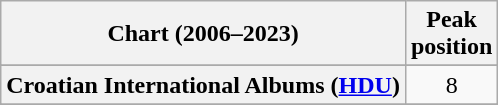<table class="wikitable sortable plainrowheaders" style="text-align:center;">
<tr>
<th scope="col">Chart (2006–2023)</th>
<th scope="col">Peak<br>position</th>
</tr>
<tr>
</tr>
<tr>
</tr>
<tr>
</tr>
<tr>
</tr>
<tr>
</tr>
<tr>
<th scope="row">Croatian International Albums (<a href='#'>HDU</a>)</th>
<td>8</td>
</tr>
<tr>
</tr>
<tr>
</tr>
<tr>
</tr>
<tr>
</tr>
<tr>
</tr>
<tr>
</tr>
<tr>
</tr>
<tr>
</tr>
<tr>
</tr>
<tr>
</tr>
<tr>
</tr>
<tr>
</tr>
<tr>
</tr>
<tr>
</tr>
<tr>
</tr>
<tr>
</tr>
<tr>
</tr>
<tr>
</tr>
<tr>
</tr>
<tr>
</tr>
</table>
